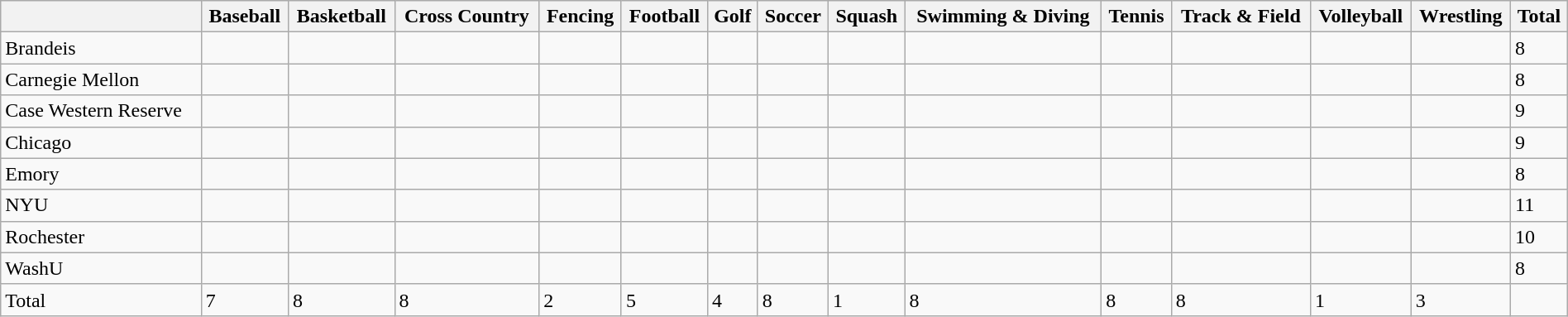<table class="wikitable sortable" width="100%">
<tr>
<th></th>
<th>Baseball</th>
<th>Basketball</th>
<th>Cross Country</th>
<th>Fencing</th>
<th>Football</th>
<th>Golf</th>
<th>Soccer</th>
<th>Squash</th>
<th>Swimming & Diving</th>
<th>Tennis</th>
<th>Track & Field</th>
<th>Volleyball</th>
<th>Wrestling</th>
<th>Total</th>
</tr>
<tr>
<td>Brandeis</td>
<td></td>
<td></td>
<td></td>
<td></td>
<td></td>
<td></td>
<td></td>
<td></td>
<td></td>
<td></td>
<td></td>
<td></td>
<td></td>
<td>8</td>
</tr>
<tr>
<td>Carnegie Mellon</td>
<td></td>
<td></td>
<td></td>
<td></td>
<td></td>
<td></td>
<td></td>
<td></td>
<td></td>
<td></td>
<td></td>
<td></td>
<td></td>
<td>8</td>
</tr>
<tr>
<td>Case Western Reserve</td>
<td></td>
<td></td>
<td></td>
<td></td>
<td></td>
<td></td>
<td></td>
<td></td>
<td></td>
<td></td>
<td></td>
<td></td>
<td></td>
<td>9</td>
</tr>
<tr>
<td>Chicago</td>
<td></td>
<td></td>
<td></td>
<td></td>
<td></td>
<td></td>
<td></td>
<td></td>
<td></td>
<td></td>
<td></td>
<td></td>
<td></td>
<td>9</td>
</tr>
<tr>
<td>Emory</td>
<td></td>
<td></td>
<td></td>
<td></td>
<td></td>
<td></td>
<td></td>
<td></td>
<td></td>
<td></td>
<td></td>
<td></td>
<td></td>
<td>8</td>
</tr>
<tr>
<td>NYU</td>
<td></td>
<td></td>
<td></td>
<td></td>
<td></td>
<td></td>
<td></td>
<td></td>
<td></td>
<td></td>
<td></td>
<td></td>
<td></td>
<td>11</td>
</tr>
<tr>
<td>Rochester</td>
<td></td>
<td></td>
<td></td>
<td></td>
<td></td>
<td></td>
<td></td>
<td></td>
<td></td>
<td></td>
<td></td>
<td></td>
<td></td>
<td>10</td>
</tr>
<tr>
<td>WashU</td>
<td></td>
<td></td>
<td></td>
<td></td>
<td></td>
<td></td>
<td></td>
<td></td>
<td></td>
<td></td>
<td></td>
<td></td>
<td></td>
<td>8</td>
</tr>
<tr>
<td>Total</td>
<td>7</td>
<td>8</td>
<td>8</td>
<td>2</td>
<td>5</td>
<td>4</td>
<td>8</td>
<td>1</td>
<td>8</td>
<td>8</td>
<td>8</td>
<td>1</td>
<td>3</td>
<td></td>
</tr>
</table>
